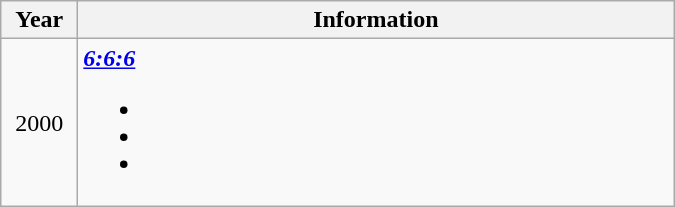<table class="wikitable">
<tr>
<th rowspan="1" width="44">Year</th>
<th rowspan="1" width="390">Information</th>
</tr>
<tr>
<td align="center" width="44">2000</td>
<td width="390"><strong><em><a href='#'>6:6:6</a></em></strong><br><ul><li></li><li></li><li></li></ul></td>
</tr>
</table>
